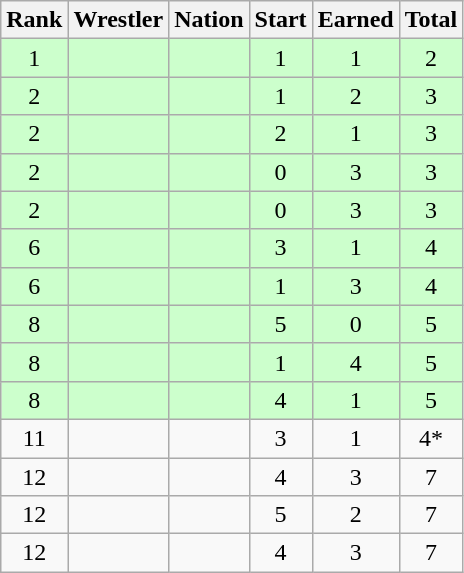<table class="wikitable sortable" style="text-align:center;">
<tr>
<th>Rank</th>
<th>Wrestler</th>
<th>Nation</th>
<th>Start</th>
<th>Earned</th>
<th>Total</th>
</tr>
<tr style="background:#cfc;">
<td>1</td>
<td align=left></td>
<td align=left></td>
<td>1</td>
<td>1</td>
<td>2</td>
</tr>
<tr style="background:#cfc;">
<td>2</td>
<td align=left></td>
<td align=left></td>
<td>1</td>
<td>2</td>
<td>3</td>
</tr>
<tr style="background:#cfc;">
<td>2</td>
<td align=left></td>
<td align=left></td>
<td>2</td>
<td>1</td>
<td>3</td>
</tr>
<tr style="background:#cfc;">
<td>2</td>
<td align=left></td>
<td align=left></td>
<td>0</td>
<td>3</td>
<td>3</td>
</tr>
<tr style="background:#cfc;">
<td>2</td>
<td align=left></td>
<td align=left></td>
<td>0</td>
<td>3</td>
<td>3</td>
</tr>
<tr style="background:#cfc;">
<td>6</td>
<td align=left></td>
<td align=left></td>
<td>3</td>
<td>1</td>
<td>4</td>
</tr>
<tr style="background:#cfc;">
<td>6</td>
<td align=left></td>
<td align=left></td>
<td>1</td>
<td>3</td>
<td>4</td>
</tr>
<tr style="background:#cfc;">
<td>8</td>
<td align=left></td>
<td align=left></td>
<td>5</td>
<td>0</td>
<td>5</td>
</tr>
<tr style="background:#cfc;">
<td>8</td>
<td align=left></td>
<td align=left></td>
<td>1</td>
<td>4</td>
<td>5</td>
</tr>
<tr style="background:#cfc;">
<td>8</td>
<td align=left></td>
<td align=left></td>
<td>4</td>
<td>1</td>
<td>5</td>
</tr>
<tr>
<td>11</td>
<td align=left></td>
<td align=left></td>
<td>3</td>
<td>1</td>
<td>4*</td>
</tr>
<tr>
<td>12</td>
<td align=left></td>
<td align=left></td>
<td>4</td>
<td>3</td>
<td>7</td>
</tr>
<tr>
<td>12</td>
<td align=left></td>
<td align=left></td>
<td>5</td>
<td>2</td>
<td>7</td>
</tr>
<tr>
<td>12</td>
<td align=left></td>
<td align=left></td>
<td>4</td>
<td>3</td>
<td>7</td>
</tr>
</table>
